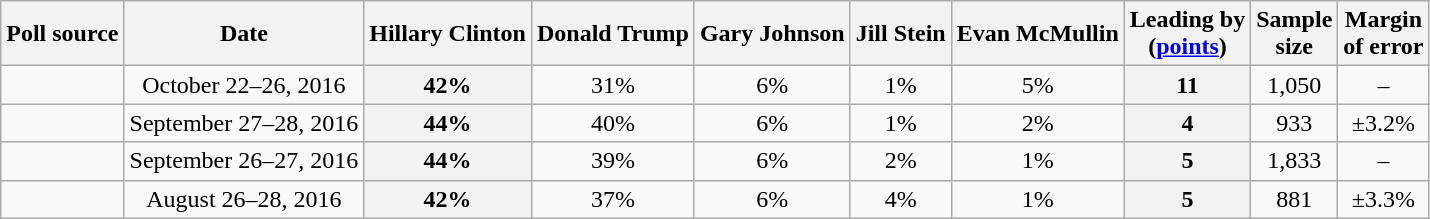<table class="wikitable sortable sort-under col1left col2left" style="text-align:center">
<tr>
<th>Poll source</th>
<th>Date</th>
<th>Hillary Clinton<br><small></small></th>
<th>Donald Trump<br><small></small></th>
<th>Gary Johnson<br><small></small></th>
<th>Jill Stein<br><small></small></th>
<th>Evan McMullin<br><small></small></th>
<th>Leading by<br>(<a href='#'>points</a>)</th>
<th>Sample<br>size</th>
<th>Margin<br>of error</th>
</tr>
<tr>
<td></td>
<td>October 22–26, 2016</td>
<th>42%</th>
<td>31%</td>
<td>6%</td>
<td>1%</td>
<td>5%</td>
<th>11</th>
<td>1,050</td>
<td>–</td>
</tr>
<tr>
<td></td>
<td>September 27–28, 2016</td>
<th>44%</th>
<td>40%</td>
<td>6%</td>
<td>1%</td>
<td>2%</td>
<th>4</th>
<td>933</td>
<td>±3.2%</td>
</tr>
<tr>
<td></td>
<td>September 26–27, 2016</td>
<th>44%</th>
<td>39%</td>
<td>6%</td>
<td>2%</td>
<td>1%</td>
<th>5</th>
<td>1,833</td>
<td>–</td>
</tr>
<tr>
<td></td>
<td>August 26–28, 2016</td>
<th>42%</th>
<td>37%</td>
<td>6%</td>
<td>4%</td>
<td>1%</td>
<th>5</th>
<td>881</td>
<td>±3.3%</td>
</tr>
</table>
